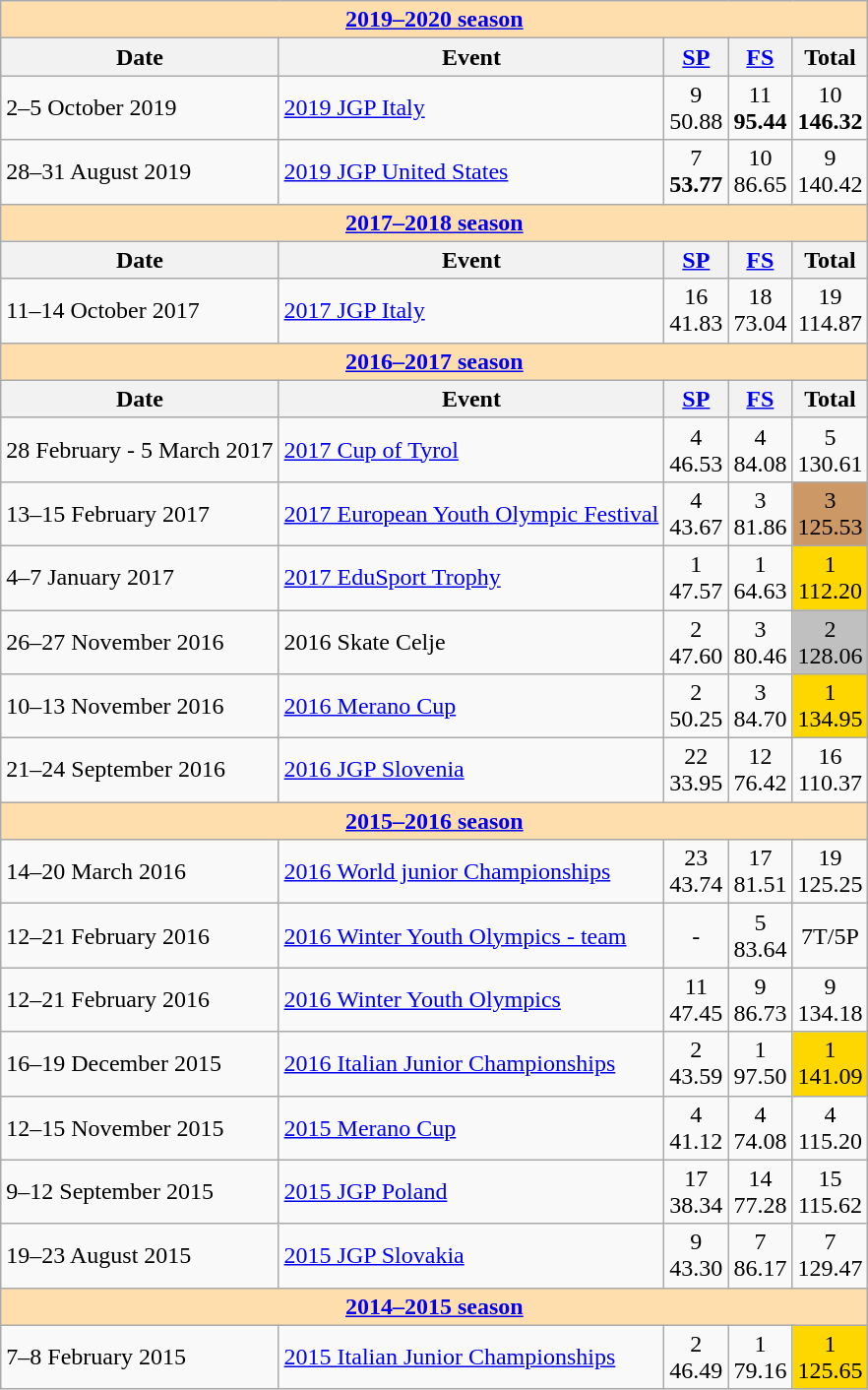<table class="wikitable">
<tr>
<td style="background-color: #ffdead; " colspan=5 align=center><a href='#'><strong>2019–2020 season</strong></a></td>
</tr>
<tr>
<th>Date</th>
<th>Event</th>
<th><a href='#'>SP</a></th>
<th><a href='#'>FS</a></th>
<th>Total</th>
</tr>
<tr>
<td>2–5 October 2019</td>
<td><a href='#'>2019 JGP Italy</a></td>
<td align=center>9 <br> 50.88</td>
<td align=center>11 <br> <strong>95.44</strong></td>
<td align=center>10 <br> <strong>146.32</strong></td>
</tr>
<tr>
<td>28–31 August 2019</td>
<td><a href='#'>2019 JGP United States</a></td>
<td align=center>7 <br> <strong>53.77</strong></td>
<td align=center>10 <br> 86.65</td>
<td align=center>9 <br> 140.42</td>
</tr>
<tr>
<td style="background-color: #ffdead; " colspan=5 align=center><a href='#'><strong>2017–2018 season</strong></a></td>
</tr>
<tr>
<th>Date</th>
<th>Event</th>
<th><a href='#'>SP</a></th>
<th><a href='#'>FS</a></th>
<th>Total</th>
</tr>
<tr>
<td>11–14 October 2017</td>
<td><a href='#'>2017 JGP Italy</a></td>
<td align=center>16 <br> 41.83</td>
<td align=center>18 <br> 73.04</td>
<td align=center>19 <br> 114.87</td>
</tr>
<tr>
<td style="background-color: #ffdead; " colspan=5 align=center><a href='#'><strong>2016–2017 season</strong></a></td>
</tr>
<tr>
<th>Date</th>
<th>Event</th>
<th><a href='#'>SP</a></th>
<th><a href='#'>FS</a></th>
<th>Total</th>
</tr>
<tr>
<td>28 February - 5 March 2017</td>
<td><a href='#'>2017 Cup of Tyrol</a></td>
<td align=center>4 <br> 46.53</td>
<td align=center>4 <br> 84.08</td>
<td align=center>5 <br> 130.61</td>
</tr>
<tr>
<td>13–15 February 2017</td>
<td><a href='#'>2017 European Youth Olympic Festival</a></td>
<td align=center>4 <br> 43.67</td>
<td align=center>3 <br> 81.86</td>
<td align=center bgcolor=cc9966>3 <br> 125.53</td>
</tr>
<tr>
<td>4–7 January 2017</td>
<td><a href='#'>2017 EduSport Trophy</a></td>
<td align=center>1 <br> 47.57</td>
<td align=center>1 <br> 64.63</td>
<td align=center bgcolor=gold>1 <br> 112.20</td>
</tr>
<tr>
<td>26–27 November 2016</td>
<td>2016 Skate Celje</td>
<td align=center>2 <br> 47.60</td>
<td align=center>3 <br> 80.46</td>
<td align=center bgcolor=silver>2 <br> 128.06</td>
</tr>
<tr>
<td>10–13 November 2016</td>
<td><a href='#'>2016 Merano Cup</a></td>
<td align=center>2 <br> 50.25</td>
<td align=center>3 <br> 84.70</td>
<td align=center bgcolor=gold>1 <br> 134.95</td>
</tr>
<tr>
<td>21–24 September 2016</td>
<td><a href='#'>2016 JGP Slovenia</a></td>
<td align=center>22 <br> 33.95</td>
<td align=center>12 <br> 76.42</td>
<td align=center>16 <br> 110.37</td>
</tr>
<tr>
<td style="background-color: #ffdead; " colspan=5 align=center><a href='#'><strong>2015–2016 season</strong></a></td>
</tr>
<tr>
<td>14–20 March 2016</td>
<td><a href='#'>2016 World junior Championships</a></td>
<td align=center>23 <br> 43.74</td>
<td align=center>17 <br> 81.51</td>
<td align=center>19 <br> 125.25</td>
</tr>
<tr>
<td>12–21 February 2016</td>
<td><a href='#'>2016 Winter Youth Olympics - team</a></td>
<td align=center>-</td>
<td align=center>5 <br> 83.64</td>
<td align=center>7T/5P</td>
</tr>
<tr>
<td>12–21 February 2016</td>
<td><a href='#'>2016 Winter Youth Olympics</a></td>
<td align=center>11 <br> 47.45</td>
<td align=center>9 <br> 86.73</td>
<td align=center>9 <br> 134.18</td>
</tr>
<tr>
<td>16–19 December 2015</td>
<td><a href='#'>2016 Italian Junior Championships</a></td>
<td align=center>2 <br> 43.59</td>
<td align=center>1 <br> 97.50</td>
<td align=center bgcolor=gold>1 <br> 141.09</td>
</tr>
<tr>
<td>12–15 November 2015</td>
<td><a href='#'>2015 Merano Cup</a></td>
<td align=center>4 <br> 41.12</td>
<td align=center>4 <br> 74.08</td>
<td align=center>4 <br> 115.20</td>
</tr>
<tr>
<td>9–12 September 2015</td>
<td><a href='#'>2015 JGP Poland</a></td>
<td align=center>17 <br> 38.34</td>
<td align=center>14 <br> 77.28</td>
<td align=center>15 <br> 115.62</td>
</tr>
<tr>
<td>19–23 August 2015</td>
<td><a href='#'>2015 JGP Slovakia</a></td>
<td align=center>9 <br> 43.30</td>
<td align=center>7 <br> 86.17</td>
<td align=center>7 <br> 129.47</td>
</tr>
<tr>
<td style="background-color: #ffdead; " colspan=5 align=center><a href='#'><strong>2014–2015 season</strong></a></td>
</tr>
<tr>
<td>7–8 February 2015</td>
<td><a href='#'>2015 Italian Junior Championships</a></td>
<td align=center>2 <br> 46.49</td>
<td align=center>1 <br> 79.16</td>
<td align=center bgcolor=gold>1 <br> 125.65</td>
</tr>
</table>
